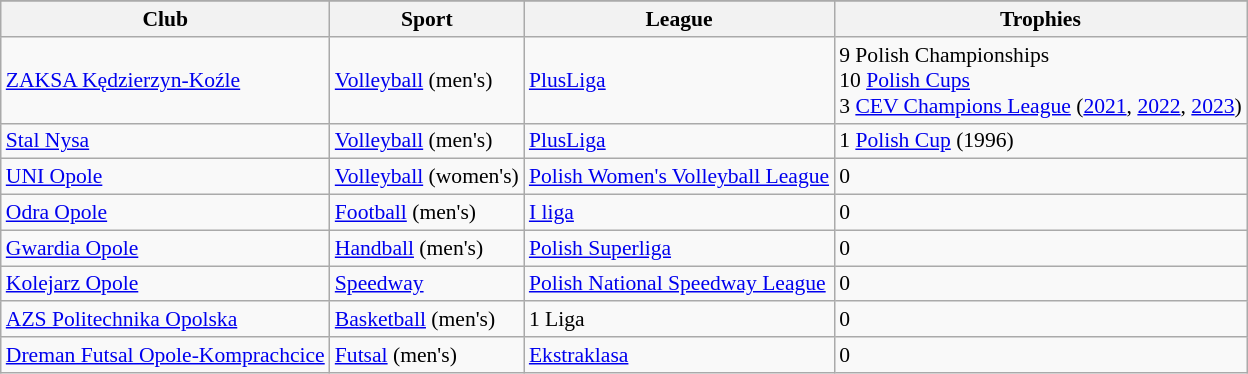<table class="wikitable sortable" style="font-size:90%">
<tr>
</tr>
<tr>
<th>Club</th>
<th>Sport</th>
<th>League</th>
<th>Trophies</th>
</tr>
<tr>
<td><a href='#'>ZAKSA Kędzierzyn-Koźle</a></td>
<td><a href='#'>Volleyball</a> (men's)</td>
<td><a href='#'>PlusLiga</a></td>
<td>9 Polish Championships<br>10 <a href='#'>Polish Cups</a><br>3 <a href='#'>CEV Champions League</a> (<a href='#'>2021</a>, <a href='#'>2022</a>, <a href='#'>2023</a>)</td>
</tr>
<tr>
<td><a href='#'>Stal Nysa</a></td>
<td><a href='#'>Volleyball</a> (men's)</td>
<td><a href='#'>PlusLiga</a></td>
<td>1 <a href='#'>Polish Cup</a> (1996)</td>
</tr>
<tr>
<td><a href='#'>UNI Opole</a></td>
<td><a href='#'>Volleyball</a> (women's)</td>
<td><a href='#'>Polish Women's Volleyball League</a></td>
<td>0</td>
</tr>
<tr>
<td><a href='#'>Odra Opole</a></td>
<td><a href='#'>Football</a> (men's)</td>
<td><a href='#'>I liga</a></td>
<td>0</td>
</tr>
<tr>
<td><a href='#'>Gwardia Opole</a></td>
<td><a href='#'>Handball</a> (men's)</td>
<td><a href='#'>Polish Superliga</a></td>
<td>0</td>
</tr>
<tr>
<td><a href='#'>Kolejarz Opole</a></td>
<td><a href='#'>Speedway</a></td>
<td><a href='#'>Polish National Speedway League</a></td>
<td>0</td>
</tr>
<tr>
<td><a href='#'>AZS Politechnika Opolska</a></td>
<td><a href='#'>Basketball</a> (men's)</td>
<td>1 Liga</td>
<td>0</td>
</tr>
<tr>
<td><a href='#'>Dreman Futsal Opole-Komprachcice</a></td>
<td><a href='#'>Futsal</a> (men's)</td>
<td><a href='#'>Ekstraklasa</a></td>
<td>0</td>
</tr>
</table>
